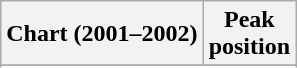<table class="wikitable sortable">
<tr>
<th align="left">Chart (2001–2002)</th>
<th align="center">Peak<br>position</th>
</tr>
<tr>
</tr>
<tr>
</tr>
</table>
